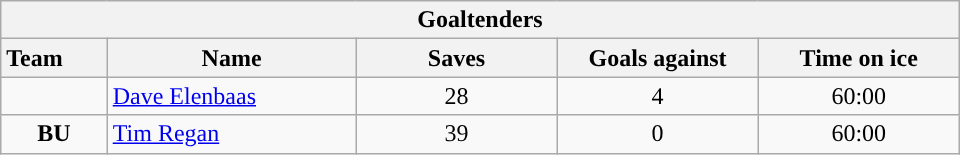<table class="wikitable" style="width:40em; text-align:right;">
<tr>
<th colspan=5>Goaltenders</th>
</tr>
<tr>
<th style="width:4em; text-align:left;">Team</th>
<th style="width:10em;">Name</th>
<th style="width:8em;">Saves</th>
<th style="width:8em;">Goals against</th>
<th style="width:8em;">Time on ice</th>
</tr>
<tr>
<td style="text-align:center; "><strong></strong></td>
<td style="text-align:left;"><a href='#'>Dave Elenbaas</a></td>
<td align=center>28</td>
<td align=center>4</td>
<td align=center>60:00</td>
</tr>
<tr>
<td align=center><strong>BU</strong></td>
<td style="text-align:left;"><a href='#'>Tim Regan</a></td>
<td align=center>39</td>
<td align=center>0</td>
<td align=center>60:00</td>
</tr>
</table>
